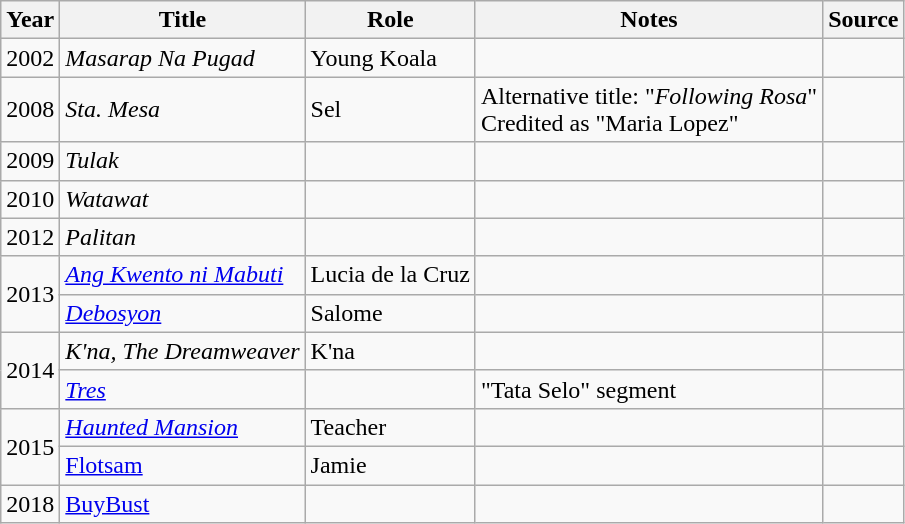<table class="wikitable sortable">
<tr>
<th>Year</th>
<th>Title</th>
<th>Role</th>
<th class="unsortable">Notes</th>
<th class="unsortable">Source</th>
</tr>
<tr>
<td>2002</td>
<td><em>Masarap Na Pugad</em></td>
<td>Young Koala</td>
<td></td>
<td></td>
</tr>
<tr>
<td>2008</td>
<td><em>Sta. Mesa</em></td>
<td>Sel</td>
<td>Alternative title: "<em>Following Rosa</em>"<br>Credited as "Maria Lopez"</td>
<td></td>
</tr>
<tr>
<td>2009</td>
<td><em>Tulak</em></td>
<td></td>
<td></td>
<td></td>
</tr>
<tr>
<td>2010</td>
<td><em>Watawat</em></td>
<td></td>
<td></td>
<td></td>
</tr>
<tr>
<td>2012</td>
<td><em>Palitan</em></td>
<td></td>
<td></td>
<td></td>
</tr>
<tr>
<td rowspan="2">2013</td>
<td><em><a href='#'>Ang Kwento ni Mabuti</a></em></td>
<td>Lucia de la Cruz</td>
<td></td>
<td></td>
</tr>
<tr>
<td><em><a href='#'>Debosyon</a></em></td>
<td>Salome</td>
<td></td>
<td></td>
</tr>
<tr>
<td rowspan="2">2014</td>
<td><em>K'na, The Dreamweaver</em></td>
<td>K'na</td>
<td></td>
<td></td>
</tr>
<tr>
<td><em><a href='#'>Tres</a></em></td>
<td></td>
<td>"Tata Selo" segment</td>
<td></td>
</tr>
<tr>
<td rowspan="2">2015</td>
<td><em><a href='#'>Haunted Mansion</a></td>
<td>Teacher</td>
<td></td>
<td></td>
</tr>
<tr>
<td></em><a href='#'>Flotsam</a><em></td>
<td>Jamie</td>
<td></td>
<td></td>
</tr>
<tr>
<td>2018</td>
<td></em><a href='#'>BuyBust</a><em></td>
<td></td>
<td></td>
<td></td>
</tr>
</table>
